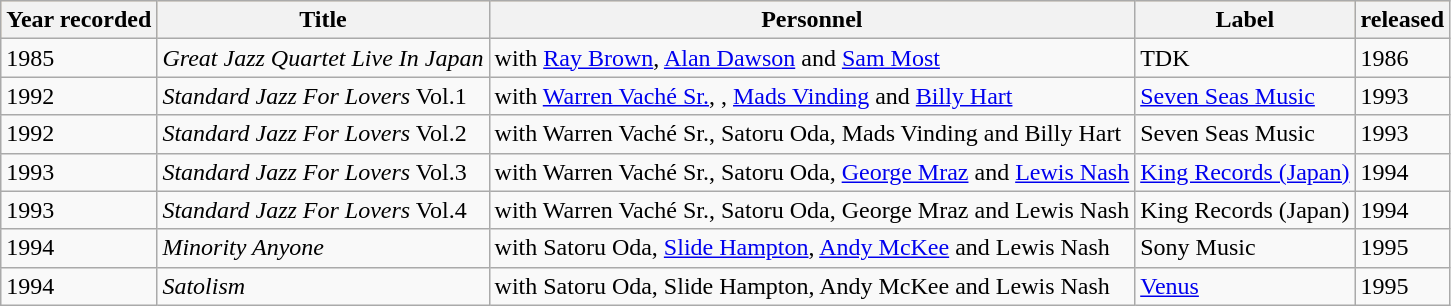<table class="wikitable sortable">
<tr style="background:#ffdead;">
<th>Year recorded</th>
<th>Title</th>
<th>Personnel</th>
<th>Label</th>
<th>released</th>
</tr>
<tr>
<td> 1985</td>
<td><em>Great Jazz Quartet Live In Japan</em></td>
<td>with <a href='#'>Ray Brown</a>, <a href='#'>Alan Dawson</a> and <a href='#'>Sam Most</a></td>
<td>TDK</td>
<td>1986</td>
</tr>
<tr>
<td>1992</td>
<td><em>Standard Jazz For Lovers</em> Vol.1</td>
<td>with <a href='#'>Warren Vaché Sr.</a>, , <a href='#'>Mads Vinding</a> and <a href='#'>Billy Hart</a></td>
<td><a href='#'>Seven Seas Music</a></td>
<td>1993</td>
</tr>
<tr>
<td>1992</td>
<td><em>Standard Jazz For Lovers</em> Vol.2</td>
<td>with Warren Vaché Sr., Satoru Oda, Mads Vinding and Billy Hart</td>
<td>Seven Seas Music</td>
<td>1993</td>
</tr>
<tr>
<td>1993</td>
<td><em>Standard Jazz For Lovers</em> Vol.3</td>
<td>with Warren Vaché Sr., Satoru Oda, <a href='#'>George Mraz</a> and <a href='#'>Lewis Nash</a></td>
<td><a href='#'>King Records (Japan)</a></td>
<td>1994</td>
</tr>
<tr>
<td>1993</td>
<td><em>Standard Jazz For Lovers</em> Vol.4</td>
<td>with Warren Vaché Sr., Satoru Oda, George Mraz and Lewis Nash</td>
<td>King Records (Japan)</td>
<td>1994</td>
</tr>
<tr>
<td>1994</td>
<td><em>Minority Anyone</em></td>
<td>with Satoru Oda, <a href='#'>Slide Hampton</a>, <a href='#'>Andy McKee</a> and Lewis Nash</td>
<td>Sony Music</td>
<td>1995</td>
</tr>
<tr>
<td>1994</td>
<td><em>Satolism</em></td>
<td>with Satoru Oda, Slide Hampton, Andy McKee and Lewis Nash</td>
<td><a href='#'>Venus</a></td>
<td>1995</td>
</tr>
</table>
